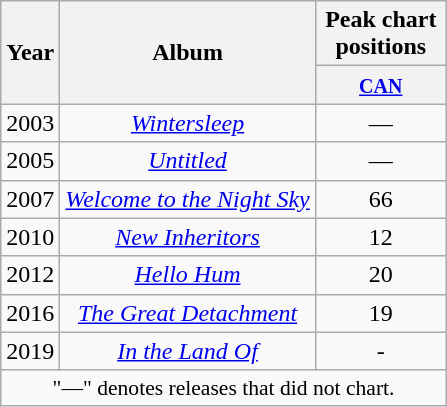<table class="wikitable" style="text-align:center;">
<tr>
<th rowspan="2">Year</th>
<th rowspan="2">Album</th>
<th colspan="2">Peak chart positions</th>
</tr>
<tr>
<th width="80"><small><a href='#'>CAN</a><br></small></th>
</tr>
<tr>
<td>2003</td>
<td><em><a href='#'>Wintersleep</a></em></td>
<td>—</td>
</tr>
<tr>
<td>2005</td>
<td><em><a href='#'>Untitled</a></em></td>
<td>—</td>
</tr>
<tr>
<td>2007</td>
<td><em><a href='#'>Welcome to the Night Sky</a></em></td>
<td>66</td>
</tr>
<tr>
<td>2010</td>
<td><em><a href='#'>New Inheritors</a></em></td>
<td>12</td>
</tr>
<tr>
<td>2012</td>
<td><em><a href='#'>Hello Hum</a></em></td>
<td>20</td>
</tr>
<tr>
<td>2016</td>
<td><em><a href='#'>The Great Detachment</a></em></td>
<td>19</td>
</tr>
<tr>
<td>2019</td>
<td><em><a href='#'>In the Land Of</a></em></td>
<td>-</td>
</tr>
<tr>
<td colspan="6" style="font-size:90%">"—" denotes releases that did not chart.</td>
</tr>
</table>
